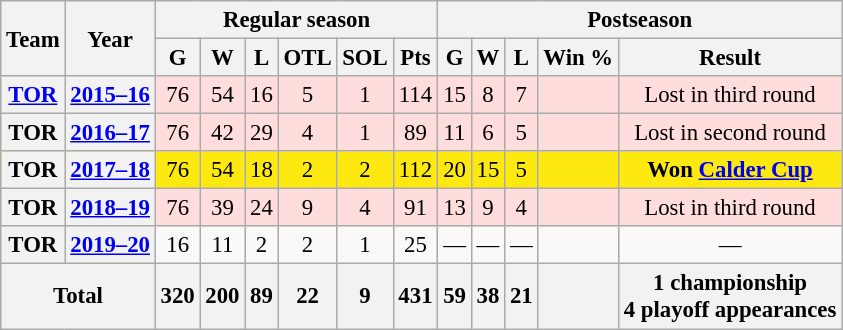<table class="wikitable" style="font-size: 95%; text-align:center;">
<tr>
<th rowspan="2">Team</th>
<th rowspan="2">Year</th>
<th colspan="6">Regular season</th>
<th colspan="5">Postseason</th>
</tr>
<tr>
<th>G</th>
<th>W</th>
<th>L</th>
<th>OTL</th>
<th>SOL</th>
<th>Pts</th>
<th>G</th>
<th>W</th>
<th>L</th>
<th>Win %</th>
<th>Result</th>
</tr>
<tr style="background:#fdd;">
<th><a href='#'>TOR</a></th>
<th><a href='#'>2015–16</a></th>
<td>76</td>
<td>54</td>
<td>16</td>
<td>5</td>
<td>1</td>
<td>114</td>
<td>15</td>
<td>8</td>
<td>7</td>
<td></td>
<td>Lost in third round</td>
</tr>
<tr style="background:#fdd;">
<th>TOR</th>
<th><a href='#'>2016–17</a></th>
<td>76</td>
<td>42</td>
<td>29</td>
<td>4</td>
<td>1</td>
<td>89</td>
<td>11</td>
<td>6</td>
<td>5</td>
<td></td>
<td>Lost in second round</td>
</tr>
<tr style="background:#FDE910;">
<th>TOR</th>
<th><a href='#'>2017–18</a></th>
<td>76</td>
<td>54</td>
<td>18</td>
<td>2</td>
<td>2</td>
<td>112</td>
<td>20</td>
<td>15</td>
<td>5</td>
<td></td>
<td><strong>Won <a href='#'>Calder Cup</a></strong></td>
</tr>
<tr style="background:#fdd;">
<th>TOR</th>
<th><a href='#'>2018–19</a></th>
<td>76</td>
<td>39</td>
<td>24</td>
<td>9</td>
<td>4</td>
<td>91</td>
<td>13</td>
<td>9</td>
<td>4</td>
<td></td>
<td>Lost in third round</td>
</tr>
<tr>
<th>TOR</th>
<th><a href='#'>2019–20</a></th>
<td>16</td>
<td>11</td>
<td>2</td>
<td>2</td>
<td>1</td>
<td>25</td>
<td>—</td>
<td>—</td>
<td>—</td>
<td></td>
<td>—</td>
</tr>
<tr>
<th colspan="2">Total</th>
<th>320</th>
<th>200</th>
<th>89</th>
<th>22</th>
<th>9</th>
<th>431</th>
<th>59</th>
<th>38</th>
<th>21</th>
<th></th>
<th>1 championship<br>4 playoff appearances</th>
</tr>
</table>
